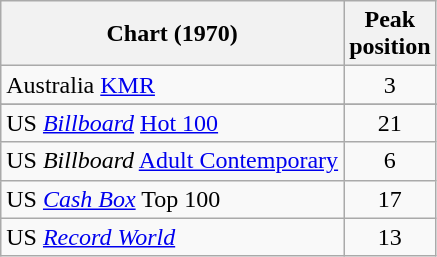<table class="wikitable sortable">
<tr>
<th>Chart (1970)</th>
<th>Peak<br>position</th>
</tr>
<tr>
<td>Australia <a href='#'>KMR</a></td>
<td style="text-align:center;">3</td>
</tr>
<tr>
</tr>
<tr>
<td>US <em><a href='#'>Billboard</a></em> <a href='#'>Hot 100</a></td>
<td style="text-align:center;">21</td>
</tr>
<tr>
<td>US <em>Billboard</em> <a href='#'>Adult Contemporary</a></td>
<td style="text-align:center;">6</td>
</tr>
<tr>
<td>US <a href='#'><em>Cash Box</em></a> Top 100</td>
<td align="center">17</td>
</tr>
<tr>
<td>US <em><a href='#'>Record World</a></em></td>
<td align="center">13</td>
</tr>
</table>
